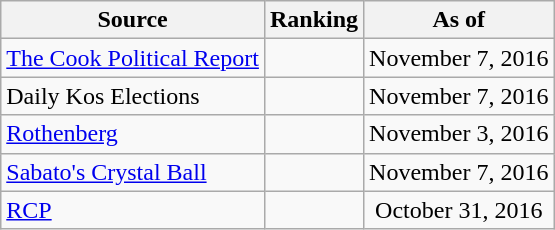<table class="wikitable" style="text-align:center">
<tr>
<th>Source</th>
<th>Ranking</th>
<th>As of</th>
</tr>
<tr>
<td align=left><a href='#'>The Cook Political Report</a></td>
<td></td>
<td>November 7, 2016</td>
</tr>
<tr>
<td align=left>Daily Kos Elections</td>
<td></td>
<td>November 7, 2016</td>
</tr>
<tr>
<td align=left><a href='#'>Rothenberg</a></td>
<td></td>
<td>November 3, 2016</td>
</tr>
<tr>
<td align=left><a href='#'>Sabato's Crystal Ball</a></td>
<td></td>
<td>November 7, 2016</td>
</tr>
<tr>
<td align="left"><a href='#'>RCP</a></td>
<td></td>
<td>October 31, 2016</td>
</tr>
</table>
